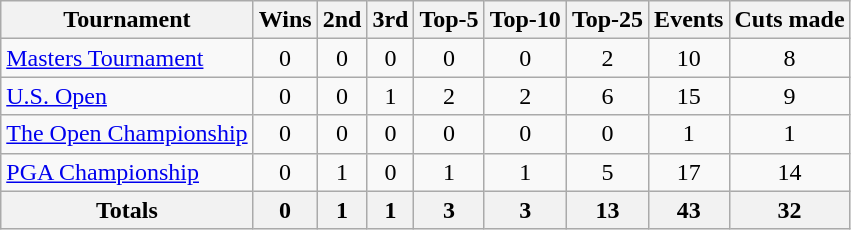<table class=wikitable style=text-align:center>
<tr>
<th>Tournament</th>
<th>Wins</th>
<th>2nd</th>
<th>3rd</th>
<th>Top-5</th>
<th>Top-10</th>
<th>Top-25</th>
<th>Events</th>
<th>Cuts made</th>
</tr>
<tr>
<td align=left><a href='#'>Masters Tournament</a></td>
<td>0</td>
<td>0</td>
<td>0</td>
<td>0</td>
<td>0</td>
<td>2</td>
<td>10</td>
<td>8</td>
</tr>
<tr>
<td align=left><a href='#'>U.S. Open</a></td>
<td>0</td>
<td>0</td>
<td>1</td>
<td>2</td>
<td>2</td>
<td>6</td>
<td>15</td>
<td>9</td>
</tr>
<tr>
<td align=left><a href='#'>The Open Championship</a></td>
<td>0</td>
<td>0</td>
<td>0</td>
<td>0</td>
<td>0</td>
<td>0</td>
<td>1</td>
<td>1</td>
</tr>
<tr>
<td align=left><a href='#'>PGA Championship</a></td>
<td>0</td>
<td>1</td>
<td>0</td>
<td>1</td>
<td>1</td>
<td>5</td>
<td>17</td>
<td>14</td>
</tr>
<tr>
<th>Totals</th>
<th>0</th>
<th>1</th>
<th>1</th>
<th>3</th>
<th>3</th>
<th>13</th>
<th>43</th>
<th>32</th>
</tr>
</table>
